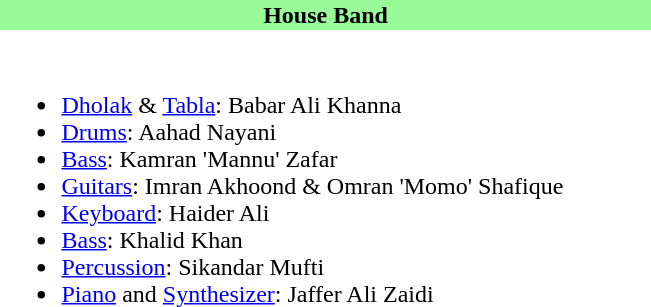<table style="border-spacing: 6px; border: 0px;">
<tr>
<th style="color:black; width:27em; background:#98FB98; text-align:center">House Band</th>
</tr>
<tr>
<td colspan="2"><br><ul><li><a href='#'>Dholak</a> & <a href='#'>Tabla</a>: Babar Ali Khanna</li><li><a href='#'>Drums</a>: Aahad Nayani</li><li><a href='#'>Bass</a>: Kamran 'Mannu' Zafar</li><li><a href='#'>Guitars</a>: Imran Akhoond & Omran 'Momo' Shafique</li><li><a href='#'>Keyboard</a>: Haider Ali</li><li><a href='#'>Bass</a>: Khalid Khan</li><li><a href='#'>Percussion</a>: Sikandar Mufti</li><li><a href='#'>Piano</a> and <a href='#'>Synthesizer</a>: Jaffer Ali Zaidi</li></ul></td>
</tr>
</table>
